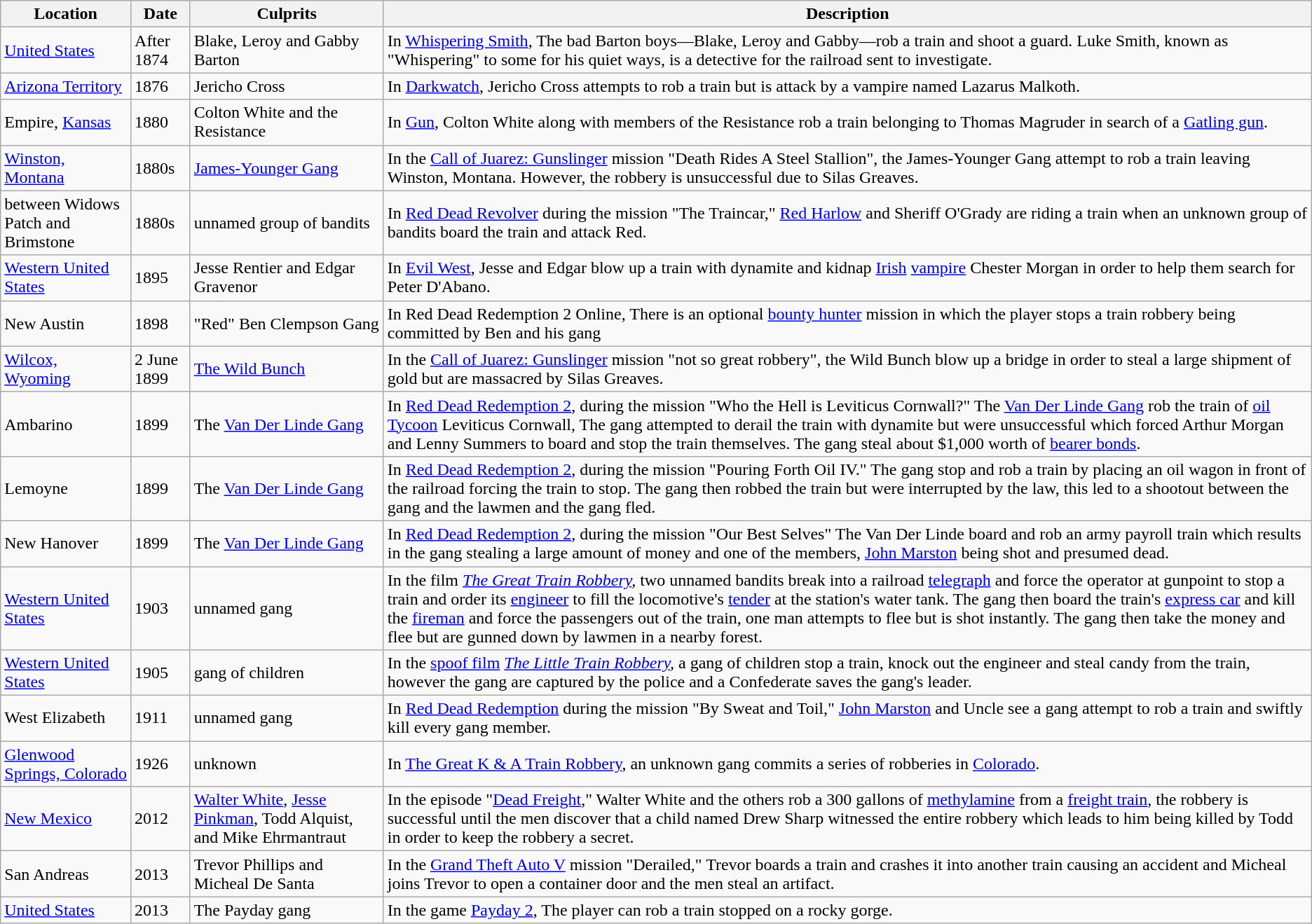<table class="wikitable">
<tr>
<th>Location</th>
<th>Date</th>
<th>Culprits</th>
<th>Description</th>
</tr>
<tr>
<td><a href='#'>United States</a></td>
<td>After 1874</td>
<td>Blake, Leroy and Gabby Barton</td>
<td>In <a href='#'>Whispering Smith</a>, The bad Barton boys—Blake, Leroy and Gabby—rob a train and shoot a guard. Luke Smith, known as "Whispering" to some for his quiet ways, is a detective for the railroad sent to investigate.</td>
</tr>
<tr>
<td><a href='#'>Arizona Territory</a></td>
<td>1876</td>
<td>Jericho Cross</td>
<td>In <a href='#'>Darkwatch</a>, Jericho Cross attempts to rob a train but is attack by a vampire named Lazarus Malkoth.</td>
</tr>
<tr>
<td>Empire, <a href='#'>Kansas</a></td>
<td>1880</td>
<td>Colton White and the Resistance</td>
<td>In <a href='#'>Gun</a>, Colton White along with members of the Resistance rob a train belonging to Thomas Magruder in search of a <a href='#'>Gatling gun</a>.</td>
</tr>
<tr>
<td><a href='#'>Winston, Montana</a></td>
<td>1880s</td>
<td><a href='#'>James-Younger Gang</a></td>
<td>In the <a href='#'>Call of Juarez: Gunslinger</a> mission "Death Rides A Steel Stallion", the James-Younger Gang attempt to rob a train leaving Winston, Montana. However, the robbery is unsuccessful due to Silas Greaves.</td>
</tr>
<tr>
<td>between Widows Patch and Brimstone</td>
<td>1880s</td>
<td>unnamed group of bandits</td>
<td>In <a href='#'>Red Dead Revolver</a> during the mission "The Traincar," <a href='#'>Red Harlow</a> and Sheriff O'Grady are riding a train when an unknown group of bandits board the train and attack Red.</td>
</tr>
<tr>
<td><a href='#'>Western United States</a></td>
<td>1895</td>
<td>Jesse Rentier and Edgar Gravenor</td>
<td>In <a href='#'>Evil West</a>, Jesse and Edgar blow up a train with dynamite and kidnap <a href='#'>Irish</a> <a href='#'>vampire</a> Chester Morgan in order to help them search for Peter D'Abano.</td>
</tr>
<tr>
<td>New Austin</td>
<td>1898</td>
<td>"Red" Ben Clempson Gang</td>
<td>In Red Dead Redemption 2 Online, There is an optional <a href='#'>bounty hunter</a> mission in which the player stops a train robbery being committed by Ben and his gang</td>
</tr>
<tr>
<td><a href='#'>Wilcox, Wyoming</a></td>
<td>2 June 1899</td>
<td><a href='#'>The Wild Bunch</a></td>
<td>In the <a href='#'>Call of Juarez: Gunslinger</a> mission "not so great robbery", the Wild Bunch blow up a bridge in order to steal a large shipment of gold but are massacred by Silas Greaves.</td>
</tr>
<tr>
<td>Ambarino</td>
<td>1899</td>
<td>The <a href='#'>Van Der Linde Gang</a></td>
<td>In <a href='#'>Red Dead Redemption 2</a>, during the mission "Who the Hell is Leviticus Cornwall?" The <a href='#'>Van Der Linde Gang</a> rob the train of <a href='#'>oil Tycoon</a> Leviticus Cornwall, The gang attempted to derail the train with dynamite but were unsuccessful which forced Arthur Morgan and Lenny Summers to board and stop the train themselves. The gang steal about $1,000 worth of <a href='#'>bearer bonds</a>.</td>
</tr>
<tr>
<td>Lemoyne</td>
<td>1899</td>
<td>The <a href='#'>Van Der Linde Gang</a></td>
<td>In <a href='#'>Red Dead Redemption 2</a>, during the mission "Pouring Forth Oil IV." The gang stop and rob a train by placing an oil wagon in front of the railroad forcing the train to stop. The gang then robbed the train but were interrupted by the law, this led to a shootout between the gang and the lawmen and the gang fled.</td>
</tr>
<tr>
<td>New Hanover</td>
<td>1899</td>
<td>The <a href='#'>Van Der Linde Gang</a></td>
<td>In <a href='#'>Red Dead Redemption 2</a>, during the mission "Our Best Selves" The Van Der Linde board and rob an army payroll train which results in the gang stealing a large amount of money and one of the members, <a href='#'>John Marston</a> being shot and presumed dead.</td>
</tr>
<tr>
<td><a href='#'>Western United States</a></td>
<td>1903</td>
<td>unnamed gang</td>
<td>In the film <em><a href='#'>The Great Train Robbery</a>,</em> two unnamed bandits break into a railroad <a href='#'>telegraph</a> and force the operator at gunpoint to stop a train and order its <a href='#'>engineer</a> to fill the locomotive's <a href='#'>tender</a> at the station's water tank. The gang then board the train's <a href='#'>express car</a> and kill the <a href='#'>fireman</a> and force the passengers out of the train, one man attempts to flee but is shot instantly. The gang then take the money and flee but are gunned down by lawmen in a nearby forest.</td>
</tr>
<tr>
<td><a href='#'>Western United States</a></td>
<td>1905</td>
<td>gang of children</td>
<td>In the <a href='#'>spoof film</a> <em><a href='#'>The Little Train Robbery</a>,</em> a gang of children stop a train, knock out the engineer and steal candy from the train, however the gang are captured by the police and a Confederate saves the gang's leader.</td>
</tr>
<tr>
<td>West Elizabeth</td>
<td>1911</td>
<td>unnamed gang</td>
<td>In <a href='#'>Red Dead Redemption</a> during the mission "By Sweat and Toil," <a href='#'>John Marston</a> and Uncle see a gang attempt to rob a train and swiftly kill every gang member.</td>
</tr>
<tr>
<td><a href='#'>Glenwood Springs, Colorado</a></td>
<td>1926</td>
<td>unknown</td>
<td>In <a href='#'>The Great K & A Train Robbery</a>, an unknown gang commits a series of robberies in <a href='#'>Colorado</a>.</td>
</tr>
<tr>
<td><a href='#'>New Mexico</a></td>
<td>2012</td>
<td><a href='#'>Walter White</a>, <a href='#'>Jesse Pinkman</a>, Todd Alquist, and Mike Ehrmantraut</td>
<td>In the episode "<a href='#'>Dead Freight</a>," Walter White and the others rob a 300 gallons of <a href='#'>methylamine</a> from a <a href='#'>freight train</a>, the robbery is successful until the men discover that a child named Drew Sharp witnessed the entire robbery which leads to him being killed by Todd in order to keep the robbery a secret.</td>
</tr>
<tr>
<td>San Andreas</td>
<td>2013</td>
<td>Trevor Phillips and Micheal De Santa</td>
<td>In the <a href='#'>Grand Theft Auto V</a> mission "Derailed," Trevor boards a train and crashes it into another train causing an accident and Micheal joins Trevor to open a container door and the men steal an artifact.</td>
</tr>
<tr>
<td><a href='#'>United States</a></td>
<td>2013</td>
<td>The Payday gang</td>
<td>In the game <a href='#'>Payday 2</a>, The player can rob a train stopped on a rocky gorge.</td>
</tr>
</table>
